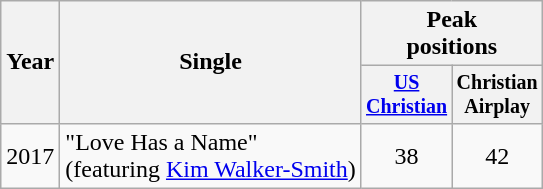<table class="wikitable" style="text-align:center;">
<tr>
<th rowspan="2">Year</th>
<th rowspan="2">Single</th>
<th colspan="3">Peak<br>positions</th>
</tr>
<tr style="font-size:smaller;">
<th width="45"><a href='#'>US Christian</a><br></th>
<th width="45">Christian Airplay<br></th>
</tr>
<tr>
<td>2017</td>
<td align="left">"Love Has a Name" <br> (featuring <a href='#'>Kim Walker-Smith</a>)</td>
<td>38</td>
<td>42</td>
</tr>
</table>
